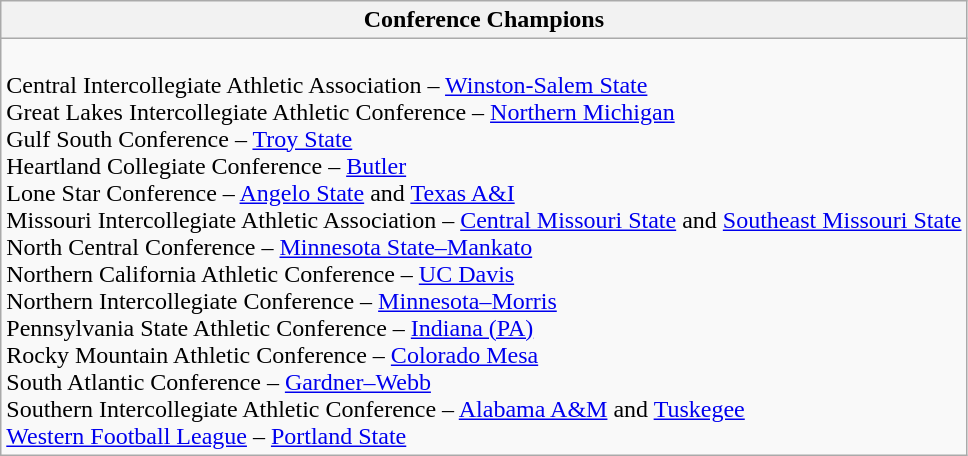<table class="wikitable">
<tr>
<th>Conference Champions</th>
</tr>
<tr>
<td><br>Central Intercollegiate Athletic Association – <a href='#'>Winston-Salem State</a><br>
Great Lakes Intercollegiate Athletic Conference – <a href='#'>Northern Michigan</a><br>
Gulf South Conference – <a href='#'>Troy State</a><br>
Heartland Collegiate Conference – <a href='#'>Butler</a><br>
Lone Star Conference – <a href='#'>Angelo State</a> and <a href='#'>Texas A&I</a><br>
Missouri Intercollegiate Athletic Association – <a href='#'>Central Missouri State</a> and <a href='#'>Southeast Missouri State</a><br>
North Central Conference – <a href='#'>Minnesota State–Mankato</a><br>
Northern California Athletic Conference – <a href='#'>UC Davis</a><br>
Northern Intercollegiate Conference – <a href='#'>Minnesota–Morris</a><br>
Pennsylvania State Athletic Conference – <a href='#'>Indiana (PA)</a><br>
Rocky Mountain Athletic Conference – <a href='#'>Colorado Mesa</a><br>
South Atlantic Conference – <a href='#'>Gardner–Webb</a><br>
Southern Intercollegiate Athletic Conference – <a href='#'>Alabama A&M</a> and <a href='#'>Tuskegee</a><br>
<a href='#'>Western Football League</a> – <a href='#'>Portland State</a></td>
</tr>
</table>
